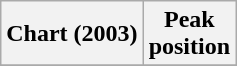<table class="wikitable">
<tr>
<th scope="col">Chart (2003)</th>
<th scope="col">Peak<br>position</th>
</tr>
<tr>
</tr>
</table>
